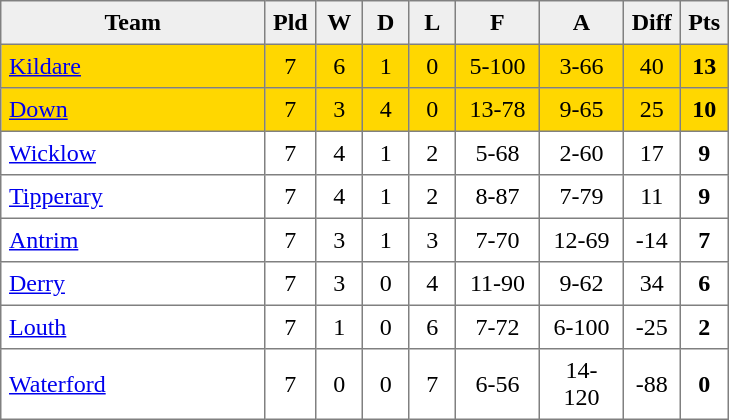<table style=border-collapse:collapse border=1 cellspacing=0 cellpadding=5>
<tr align=center bgcolor=#efefef>
<th width=165>Team</th>
<th width=20>Pld</th>
<th width=20>W</th>
<th width=20>D</th>
<th width=20>L</th>
<th width=45>F</th>
<th width=45>A</th>
<th width=20>Diff</th>
<th width=20>Pts</th>
</tr>
<tr align=center style= "background:gold;">
<td style="text-align:left"><a href='#'>Kildare</a></td>
<td>7</td>
<td>6</td>
<td>1</td>
<td>0</td>
<td>5-100</td>
<td>3-66</td>
<td>40</td>
<td><strong>13</strong></td>
</tr>
<tr align=center style= "background:gold;">
<td style="text-align:left"><a href='#'>Down</a></td>
<td>7</td>
<td>3</td>
<td>4</td>
<td>0</td>
<td>13-78</td>
<td>9-65</td>
<td>25</td>
<td><strong>10</strong></td>
</tr>
<tr align=center style= "">
<td style="text-align:left"><a href='#'>Wicklow</a></td>
<td>7</td>
<td>4</td>
<td>1</td>
<td>2</td>
<td>5-68</td>
<td>2-60</td>
<td>17</td>
<td><strong>9</strong></td>
</tr>
<tr align=center style= "">
<td style="text-align:left"><a href='#'>Tipperary</a></td>
<td>7</td>
<td>4</td>
<td>1</td>
<td>2</td>
<td>8-87</td>
<td>7-79</td>
<td>11</td>
<td><strong>9</strong></td>
</tr>
<tr align=center style= "">
<td style="text-align:left"><a href='#'>Antrim</a></td>
<td>7</td>
<td>3</td>
<td>1</td>
<td>3</td>
<td>7-70</td>
<td>12-69</td>
<td>-14</td>
<td><strong>7</strong></td>
</tr>
<tr align=center style= "">
<td style="text-align:left"><a href='#'>Derry</a></td>
<td>7</td>
<td>3</td>
<td>0</td>
<td>4</td>
<td>11-90</td>
<td>9-62</td>
<td>34</td>
<td><strong>6</strong></td>
</tr>
<tr align=center style= "">
<td style="text-align:left"><a href='#'>Louth</a></td>
<td>7</td>
<td>1</td>
<td>0</td>
<td>6</td>
<td>7-72</td>
<td>6-100</td>
<td>-25</td>
<td><strong>2</strong></td>
</tr>
<tr align=center style= "">
<td style="text-align:left"><a href='#'>Waterford</a></td>
<td>7</td>
<td>0</td>
<td>0</td>
<td>7</td>
<td>6-56</td>
<td>14-120</td>
<td>-88</td>
<td><strong>0</strong></td>
</tr>
</table>
